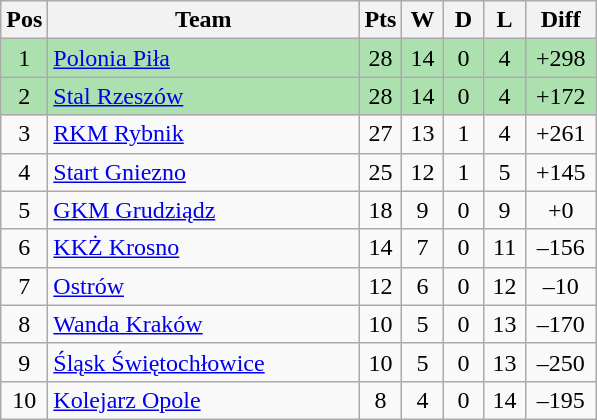<table class="wikitable" style="font-size: 100%">
<tr>
<th width=20>Pos</th>
<th width=200>Team</th>
<th width=20>Pts</th>
<th width=20>W</th>
<th width=20>D</th>
<th width=20>L</th>
<th width=40>Diff</th>
</tr>
<tr align=center style="background:#ACE1AF;">
<td>1</td>
<td align=left><a href='#'>Polonia Piła</a></td>
<td>28</td>
<td>14</td>
<td>0</td>
<td>4</td>
<td>+298</td>
</tr>
<tr align=center style="background:#ACE1AF;">
<td>2</td>
<td align=left><a href='#'>Stal Rzeszów</a></td>
<td>28</td>
<td>14</td>
<td>0</td>
<td>4</td>
<td>+172</td>
</tr>
<tr align=center>
<td>3</td>
<td align=left><a href='#'>RKM Rybnik</a></td>
<td>27</td>
<td>13</td>
<td>1</td>
<td>4</td>
<td>+261</td>
</tr>
<tr align=center>
<td>4</td>
<td align=left><a href='#'>Start Gniezno</a></td>
<td>25</td>
<td>12</td>
<td>1</td>
<td>5</td>
<td>+145</td>
</tr>
<tr align=center>
<td>5</td>
<td align=left><a href='#'>GKM Grudziądz</a></td>
<td>18</td>
<td>9</td>
<td>0</td>
<td>9</td>
<td>+0</td>
</tr>
<tr align=center>
<td>6</td>
<td align=left><a href='#'>KKŻ Krosno</a></td>
<td>14</td>
<td>7</td>
<td>0</td>
<td>11</td>
<td>–156</td>
</tr>
<tr align=center>
<td>7</td>
<td align=left><a href='#'>Ostrów</a></td>
<td>12</td>
<td>6</td>
<td>0</td>
<td>12</td>
<td>–10</td>
</tr>
<tr align=center>
<td>8</td>
<td align=left><a href='#'>Wanda Kraków</a></td>
<td>10</td>
<td>5</td>
<td>0</td>
<td>13</td>
<td>–170</td>
</tr>
<tr align=center>
<td>9</td>
<td align=left><a href='#'>Śląsk Świętochłowice</a></td>
<td>10</td>
<td>5</td>
<td>0</td>
<td>13</td>
<td>–250</td>
</tr>
<tr align=center>
<td>10</td>
<td align=left><a href='#'>Kolejarz Opole</a></td>
<td>8</td>
<td>4</td>
<td>0</td>
<td>14</td>
<td>–195</td>
</tr>
</table>
